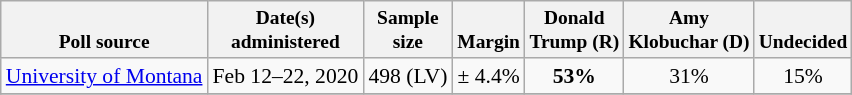<table class="wikitable" style="font-size:90%;text-align:center;">
<tr valign=bottom style="font-size:90%;">
<th>Poll source</th>
<th>Date(s)<br>administered</th>
<th>Sample<br>size</th>
<th>Margin<br></th>
<th>Donald<br>Trump (R)</th>
<th>Amy<br>Klobuchar (D)</th>
<th>Undecided</th>
</tr>
<tr>
<td style="text-align:left;"><a href='#'>University of Montana</a></td>
<td>Feb 12–22, 2020</td>
<td>498 (LV)</td>
<td>± 4.4%</td>
<td><strong>53%</strong></td>
<td>31%</td>
<td>15%</td>
</tr>
<tr>
</tr>
</table>
